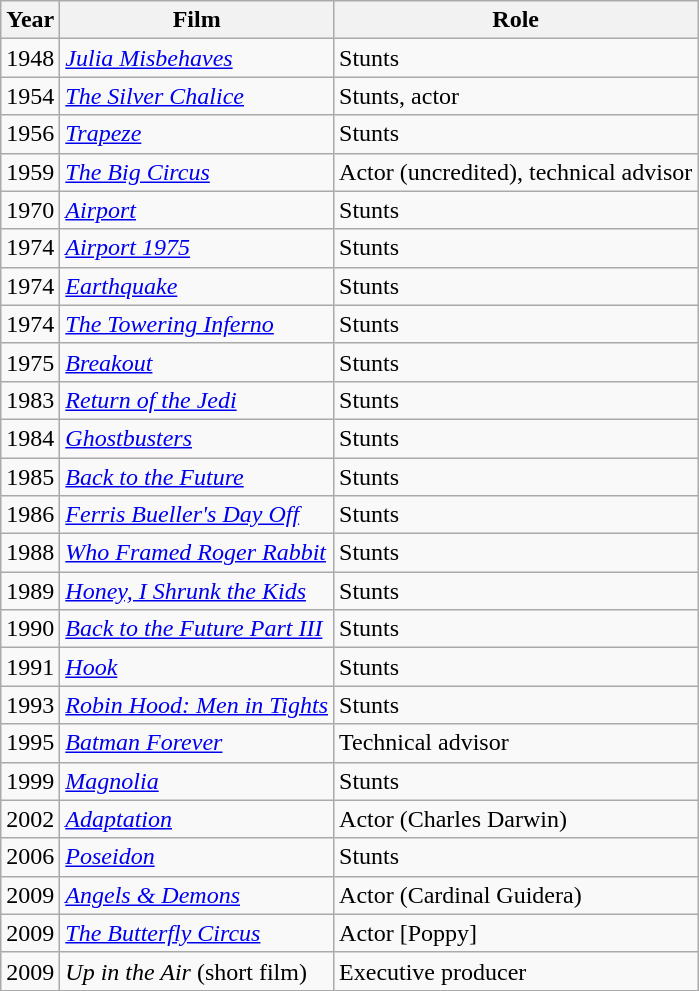<table class="wikitable sortable">
<tr>
<th>Year</th>
<th>Film</th>
<th>Role</th>
</tr>
<tr>
<td>1948</td>
<td><em><a href='#'>Julia Misbehaves</a></em></td>
<td>Stunts</td>
</tr>
<tr>
<td>1954</td>
<td><em><a href='#'>The Silver Chalice</a></em></td>
<td>Stunts, actor</td>
</tr>
<tr>
<td>1956</td>
<td><em><a href='#'>Trapeze</a></em></td>
<td>Stunts</td>
</tr>
<tr>
<td>1959</td>
<td><em><a href='#'>The Big Circus</a></em></td>
<td>Actor (uncredited), technical advisor</td>
</tr>
<tr>
<td>1970</td>
<td><em><a href='#'>Airport</a></em></td>
<td>Stunts</td>
</tr>
<tr>
<td>1974</td>
<td><em><a href='#'>Airport 1975</a></em></td>
<td>Stunts</td>
</tr>
<tr>
<td>1974</td>
<td><em><a href='#'>Earthquake</a></em></td>
<td>Stunts</td>
</tr>
<tr>
<td>1974</td>
<td><em><a href='#'>The Towering Inferno</a></em></td>
<td>Stunts</td>
</tr>
<tr>
<td>1975</td>
<td><em><a href='#'>Breakout</a></em></td>
<td>Stunts</td>
</tr>
<tr>
<td>1983</td>
<td><em><a href='#'>Return of the Jedi</a></em></td>
<td>Stunts</td>
</tr>
<tr>
<td>1984</td>
<td><em><a href='#'>Ghostbusters</a></em></td>
<td>Stunts</td>
</tr>
<tr>
<td>1985</td>
<td><em><a href='#'>Back to the Future</a></em></td>
<td>Stunts</td>
</tr>
<tr>
<td>1986</td>
<td><em><a href='#'>Ferris Bueller's Day Off</a></em></td>
<td>Stunts</td>
</tr>
<tr>
<td>1988</td>
<td><em><a href='#'>Who Framed Roger Rabbit</a></em></td>
<td>Stunts</td>
</tr>
<tr>
<td>1989</td>
<td><em><a href='#'>Honey, I Shrunk the Kids</a></em></td>
<td>Stunts</td>
</tr>
<tr>
<td>1990</td>
<td><em><a href='#'>Back to the Future Part III</a></em></td>
<td>Stunts</td>
</tr>
<tr>
<td>1991</td>
<td><em><a href='#'>Hook</a></em></td>
<td>Stunts</td>
</tr>
<tr>
<td>1993</td>
<td><em><a href='#'>Robin Hood: Men in Tights</a></em></td>
<td>Stunts</td>
</tr>
<tr>
<td>1995</td>
<td><em><a href='#'>Batman Forever</a></em></td>
<td>Technical advisor</td>
</tr>
<tr>
<td>1999</td>
<td><em><a href='#'>Magnolia</a></em></td>
<td>Stunts</td>
</tr>
<tr>
<td>2002</td>
<td><em><a href='#'>Adaptation</a></em></td>
<td>Actor (Charles Darwin)</td>
</tr>
<tr>
<td>2006</td>
<td><em><a href='#'>Poseidon</a></em></td>
<td>Stunts</td>
</tr>
<tr>
<td>2009</td>
<td><em><a href='#'>Angels & Demons</a></em></td>
<td>Actor (Cardinal Guidera)</td>
</tr>
<tr>
<td>2009</td>
<td><em><a href='#'>The Butterfly Circus</a></em></td>
<td>Actor [Poppy]</td>
</tr>
<tr>
<td>2009</td>
<td><em>Up in the Air</em> (short film)</td>
<td>Executive producer</td>
</tr>
</table>
